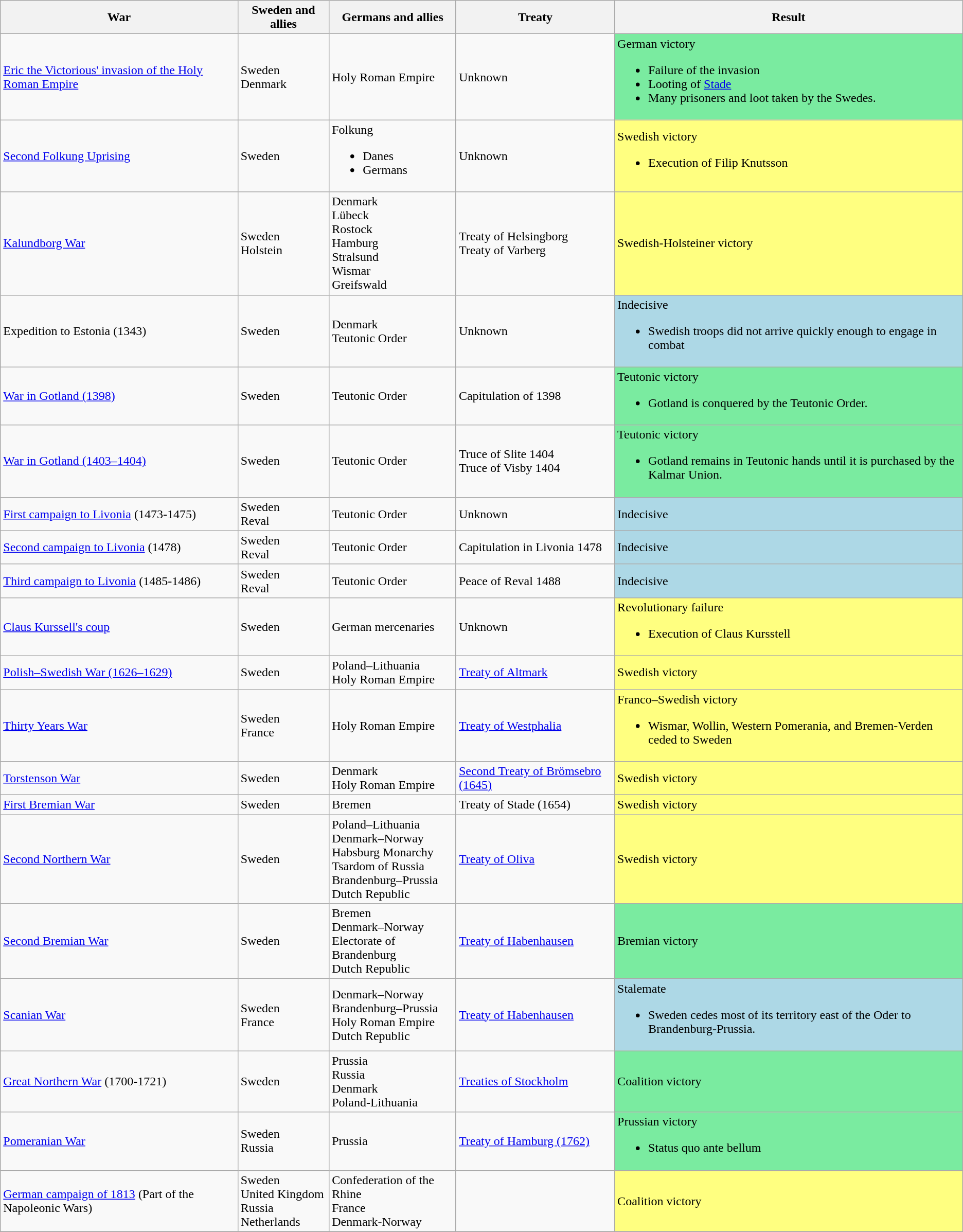<table class="sortable wikitable">
<tr>
<th>War</th>
<th>Sweden and allies</th>
<th>Germans and allies</th>
<th>Treaty</th>
<th>Result</th>
</tr>
<tr>
<td><a href='#'>Eric the Victorious' invasion of the Holy Roman Empire</a></td>
<td>Sweden <br>Denmark</td>
<td>Holy Roman Empire</td>
<td>Unknown</td>
<td bgcolor="#7AEBA0">German victory<br><ul><li>Failure of the invasion</li><li>Looting of <a href='#'>Stade</a></li><li>Many prisoners and loot taken by the Swedes.</li></ul></td>
</tr>
<tr>
<td><a href='#'>Second Folkung Uprising</a></td>
<td>Sweden</td>
<td>Folkung<br><ul><li>Danes</li><li>Germans</li></ul></td>
<td>Unknown</td>
<td bgcolor="#FFFF80">Swedish victory<br><ul><li>Execution of Filip Knutsson</li></ul></td>
</tr>
<tr>
<td><a href='#'>Kalundborg War</a></td>
<td>Sweden <br>Holstein</td>
<td>Denmark <br>Lübeck <br>Rostock <br>Hamburg <br>Stralsund <br>Wismar <br>Greifswald</td>
<td>Treaty of Helsingborg <br>Treaty of Varberg</td>
<td bgcolor="#FFFF80">Swedish-Holsteiner victory</td>
</tr>
<tr>
<td>Expedition to Estonia (1343)</td>
<td>Sweden</td>
<td>Denmark <br>Teutonic Order</td>
<td>Unknown</td>
<td bgcolor="#ADD8E6">Indecisive<br><ul><li>Swedish troops did not arrive quickly enough to engage in combat</li></ul></td>
</tr>
<tr>
<td><a href='#'>War in Gotland (1398)</a></td>
<td>Sweden</td>
<td>Teutonic Order</td>
<td>Capitulation of 1398</td>
<td bgcolor="#7AEBA0 ">Teutonic victory<br><ul><li>Gotland is conquered by the Teutonic Order.</li></ul></td>
</tr>
<tr>
<td><a href='#'>War in Gotland (1403–1404)</a></td>
<td>Sweden</td>
<td>Teutonic Order</td>
<td>Truce of Slite 1404 <br>Truce of Visby 1404</td>
<td bgcolor="#7AEBA0 ">Teutonic victory<br><ul><li>Gotland remains in Teutonic hands until it is purchased by the Kalmar Union.</li></ul></td>
</tr>
<tr>
<td><a href='#'>First campaign to Livonia</a> (1473-1475)</td>
<td>Sweden <br>Reval</td>
<td>Teutonic Order</td>
<td>Unknown</td>
<td bgcolor="#ADD8E6">Indecisive</td>
</tr>
<tr>
<td><a href='#'>Second campaign to Livonia</a> (1478)</td>
<td>Sweden <br>Reval</td>
<td>Teutonic Order</td>
<td>Capitulation in Livonia 1478</td>
<td bgcolor="#ADD8E6">Indecisive</td>
</tr>
<tr>
<td><a href='#'>Third campaign to Livonia</a> (1485-1486)</td>
<td>Sweden <br>Reval</td>
<td>Teutonic Order</td>
<td>Peace of Reval 1488</td>
<td bgcolor="#ADD8E6">Indecisive</td>
</tr>
<tr>
<td><a href='#'>Claus Kurssell's coup</a></td>
<td>Sweden</td>
<td>German mercenaries</td>
<td>Unknown</td>
<td bgcolor="#FFFF80">Revolutionary failure<br><ul><li>Execution of Claus Kursstell</li></ul></td>
</tr>
<tr>
<td><a href='#'>Polish–Swedish War (1626–1629)</a></td>
<td>Sweden</td>
<td>Poland–Lithuania <br>Holy Roman Empire</td>
<td><a href='#'>Treaty of Altmark</a></td>
<td bgcolor="#FFFF80">Swedish victory</td>
</tr>
<tr>
<td><a href='#'>Thirty Years War</a></td>
<td>Sweden <br>France</td>
<td>Holy Roman Empire</td>
<td><a href='#'>Treaty of Westphalia</a></td>
<td bgcolor="#FFFF80">Franco–Swedish victory<br><ul><li>Wismar, Wollin, Western Pomerania, and Bremen-Verden ceded to Sweden</li></ul></td>
</tr>
<tr>
<td><a href='#'>Torstenson War</a></td>
<td>Sweden</td>
<td>Denmark <br>Holy Roman Empire</td>
<td><a href='#'>Second Treaty of Brömsebro (1645)</a></td>
<td bgcolor="#FFFF80">Swedish victory</td>
</tr>
<tr>
<td><a href='#'>First Bremian War</a></td>
<td>Sweden</td>
<td>Bremen</td>
<td>Treaty of Stade (1654)</td>
<td bgcolor="#FFFF80">Swedish victory</td>
</tr>
<tr>
<td><a href='#'>Second Northern War</a></td>
<td>Sweden</td>
<td>Poland–Lithuania <br>Denmark–Norway <br>Habsburg Monarchy <br>Tsardom of Russia <br>Brandenburg–Prussia <br>Dutch Republic</td>
<td><a href='#'>Treaty of Oliva</a></td>
<td bgcolor="#FFFF80">Swedish victory</td>
</tr>
<tr>
<td><a href='#'>Second Bremian War</a></td>
<td>Sweden</td>
<td>Bremen <br>Denmark–Norway <br>Electorate of Brandenburg <br>Dutch Republic</td>
<td><a href='#'>Treaty of Habenhausen</a></td>
<td bgcolor="#7AEBA0 ">Bremian victory</td>
</tr>
<tr>
<td><a href='#'>Scanian War</a></td>
<td>Sweden <br>France</td>
<td>Denmark–Norway <br>Brandenburg–Prussia  <br>Holy Roman Empire <br>Dutch Republic</td>
<td><a href='#'>Treaty of Habenhausen</a></td>
<td bgcolor="#ADD8E6">Stalemate<br><ul><li>Sweden cedes most of its territory east of the Oder to Brandenburg-Prussia.</li></ul></td>
</tr>
<tr>
<td><a href='#'>Great Northern War</a> (1700-1721)</td>
<td>Sweden</td>
<td>Prussia<br>Russia<br>Denmark<br>Poland-Lithuania</td>
<td><a href='#'>Treaties of Stockholm</a></td>
<td bgcolor="#7AEBA0 ">Coalition victory</td>
</tr>
<tr>
<td><a href='#'>Pomeranian War</a></td>
<td>Sweden <br>Russia</td>
<td>Prussia</td>
<td><a href='#'>Treaty of Hamburg (1762)</a></td>
<td bgcolor="#7AEBA0 ">Prussian victory<br><ul><li>Status quo ante bellum</li></ul></td>
</tr>
<tr>
<td><a href='#'>German campaign of 1813</a> (Part of the Napoleonic Wars)</td>
<td>Sweden<br>United Kingdom<br>Russia<br>Netherlands</td>
<td>Confederation of the Rhine<br>France<br>Denmark-Norway</td>
<td></td>
<td bgcolor="#FFFF80">Coalition victory</td>
</tr>
<tr>
</tr>
</table>
